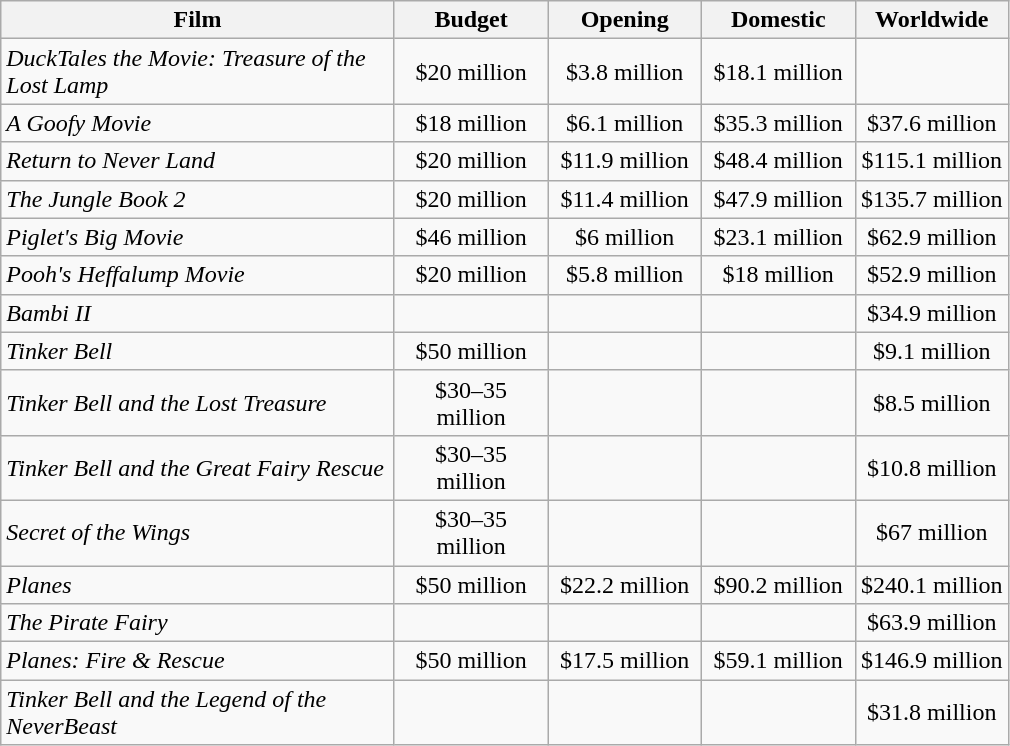<table class="sortable wikitable" style="text-align: center;">
<tr>
<th width=255>Film</th>
<th width=95>Budget</th>
<th style="width:95px;" data-sort- type="currency">Opening</th>
<th style="width:95px;" data-sort- type="currency">Domestic</th>
<th style="width:95px;" data-sort- type="currency">Worldwide</th>
</tr>
<tr>
<td style="text-align:left;"><em>DuckTales the Movie: Treasure of the Lost Lamp</em></td>
<td>$20 million</td>
<td>$3.8 million</td>
<td>$18.1 million</td>
<td></td>
</tr>
<tr>
<td style="text-align:left;"><em>A Goofy Movie</em></td>
<td>$18 million</td>
<td>$6.1 million</td>
<td>$35.3 million</td>
<td>$37.6 million</td>
</tr>
<tr>
<td style="text-align:left;"><em>Return to Never Land</em></td>
<td>$20 million</td>
<td>$11.9 million</td>
<td>$48.4 million</td>
<td>$115.1 million</td>
</tr>
<tr>
<td style="text-align:left;"><em>The Jungle Book 2</em></td>
<td>$20 million</td>
<td>$11.4 million</td>
<td>$47.9 million</td>
<td>$135.7 million</td>
</tr>
<tr>
<td style="text-align:left;"><em>Piglet's Big Movie</em></td>
<td>$46 million</td>
<td>$6 million</td>
<td>$23.1 million</td>
<td>$62.9 million</td>
</tr>
<tr>
<td style="text-align:left;"><em>Pooh's Heffalump Movie</em></td>
<td>$20 million</td>
<td>$5.8 million</td>
<td>$18 million</td>
<td>$52.9 million</td>
</tr>
<tr>
<td style="text-align:left;"><em>Bambi II</em></td>
<td></td>
<td></td>
<td></td>
<td>$34.9 million</td>
</tr>
<tr>
<td style="text-align:left;"><em>Tinker Bell</em></td>
<td>$50 million</td>
<td></td>
<td></td>
<td>$9.1 million</td>
</tr>
<tr>
<td style="text-align:left;"><em>Tinker Bell and the Lost Treasure</em></td>
<td>$30–35 million</td>
<td></td>
<td></td>
<td>$8.5 million</td>
</tr>
<tr>
<td style="text-align:left;"><em>Tinker Bell and the Great Fairy Rescue</em></td>
<td>$30–35 million</td>
<td></td>
<td></td>
<td>$10.8 million</td>
</tr>
<tr>
<td style="text-align:left;"><em>Secret of the Wings</em></td>
<td>$30–35 million</td>
<td></td>
<td></td>
<td>$67 million</td>
</tr>
<tr>
<td style="text-align:left;"><em>Planes</em></td>
<td>$50 million</td>
<td>$22.2 million</td>
<td>$90.2 million</td>
<td>$240.1 million</td>
</tr>
<tr>
<td style="text-align:left;"><em>The Pirate Fairy</em></td>
<td></td>
<td></td>
<td></td>
<td>$63.9 million</td>
</tr>
<tr>
<td style="text-align:left;"><em>Planes: Fire & Rescue</em></td>
<td>$50 million</td>
<td>$17.5 million</td>
<td>$59.1 million</td>
<td>$146.9 million</td>
</tr>
<tr>
<td style="text-align:left;"><em>Tinker Bell and the Legend of the NeverBeast</em></td>
<td></td>
<td></td>
<td></td>
<td>$31.8 million</td>
</tr>
</table>
